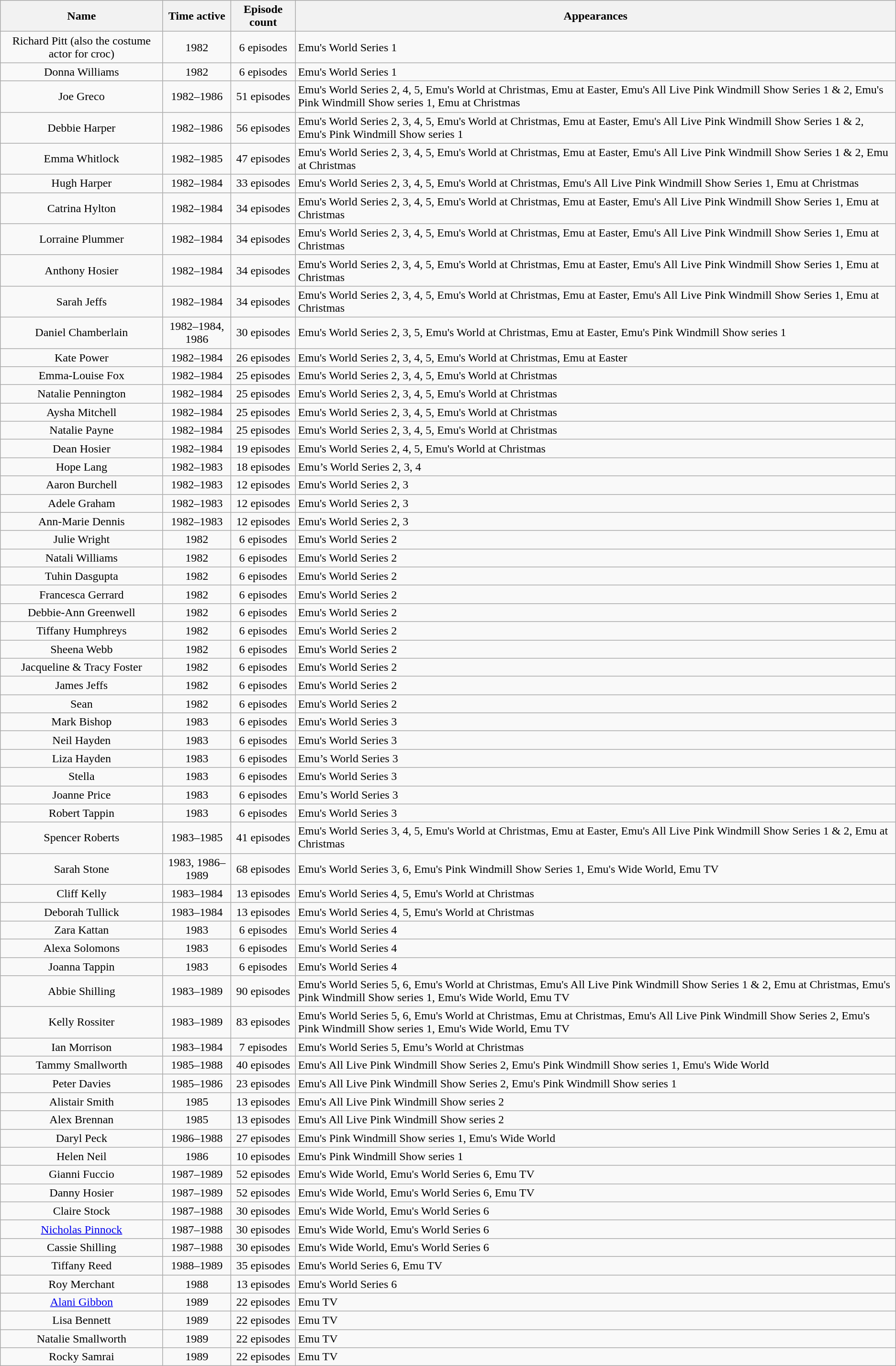<table class="wikitable">
<tr>
<th>Name</th>
<th>Time active</th>
<th>Episode count</th>
<th>Appearances</th>
</tr>
<tr>
<td align="center">Richard Pitt (also the costume actor for croc)</td>
<td align="center">1982</td>
<td align="center">6 episodes</td>
<td>Emu's World Series 1</td>
</tr>
<tr>
<td align="center">Donna Williams</td>
<td align="center">1982</td>
<td align="center">6 episodes</td>
<td>Emu's World Series 1</td>
</tr>
<tr>
<td align="center">Joe Greco</td>
<td align="center">1982–1986</td>
<td align="center">51 episodes</td>
<td>Emu's World Series 2, 4, 5, Emu's World at Christmas, Emu at Easter, Emu's All Live Pink Windmill Show Series 1 & 2, Emu's Pink Windmill Show series 1, Emu at Christmas</td>
</tr>
<tr>
<td align="center">Debbie Harper</td>
<td align="center">1982–1986</td>
<td align="center">56 episodes</td>
<td>Emu's World Series 2, 3, 4, 5, Emu's World at Christmas, Emu at Easter, Emu's All Live Pink Windmill Show Series 1 & 2, Emu's Pink Windmill Show series 1</td>
</tr>
<tr>
<td align="center">Emma Whitlock</td>
<td align="center">1982–1985</td>
<td align="center">47 episodes</td>
<td>Emu's World Series 2, 3, 4, 5, Emu's World at Christmas, Emu at Easter, Emu's All Live Pink Windmill Show Series 1 & 2, Emu at Christmas</td>
</tr>
<tr>
<td align="center">Hugh Harper</td>
<td align="center">1982–1984</td>
<td align="center">33 episodes</td>
<td>Emu's World Series 2, 3, 4, 5, Emu's World at Christmas, Emu's All Live Pink Windmill Show Series 1, Emu at Christmas</td>
</tr>
<tr>
<td align="center">Catrina Hylton</td>
<td align="center">1982–1984</td>
<td align="center">34 episodes</td>
<td>Emu's World Series 2, 3, 4, 5, Emu's World at Christmas, Emu at Easter, Emu's All Live Pink Windmill Show Series 1, Emu at Christmas</td>
</tr>
<tr>
<td align="center">Lorraine Plummer</td>
<td align="center">1982–1984</td>
<td align="center">34 episodes</td>
<td>Emu's World Series 2, 3, 4, 5, Emu's World at Christmas, Emu at Easter, Emu's All Live Pink Windmill Show Series 1, Emu at Christmas</td>
</tr>
<tr>
<td align="center">Anthony Hosier</td>
<td align="center">1982–1984</td>
<td align="center">34 episodes</td>
<td>Emu's World Series 2, 3, 4, 5, Emu's World at Christmas, Emu at Easter, Emu's All Live Pink Windmill Show Series 1, Emu at Christmas</td>
</tr>
<tr>
<td align="center">Sarah Jeffs</td>
<td align="center">1982–1984</td>
<td align="center">34 episodes</td>
<td>Emu's World Series 2, 3, 4, 5, Emu's World at Christmas, Emu at Easter, Emu's All Live Pink Windmill Show Series 1, Emu at Christmas</td>
</tr>
<tr>
<td align="center">Daniel Chamberlain</td>
<td align="center">1982–1984, 1986</td>
<td align="center">30 episodes</td>
<td>Emu's World Series 2, 3, 5, Emu's World at Christmas, Emu at Easter, Emu's Pink Windmill Show series 1</td>
</tr>
<tr>
<td align="center">Kate Power</td>
<td align="center">1982–1984</td>
<td align="center">26 episodes</td>
<td>Emu's World Series 2, 3, 4, 5, Emu's World at Christmas, Emu at Easter</td>
</tr>
<tr>
<td align="center">Emma-Louise Fox</td>
<td align="center">1982–1984</td>
<td align="center">25 episodes</td>
<td>Emu's World Series 2, 3, 4, 5, Emu's World at Christmas</td>
</tr>
<tr>
<td align="center">Natalie Pennington</td>
<td align="center">1982–1984</td>
<td align="center">25 episodes</td>
<td>Emu's World Series 2, 3, 4, 5, Emu's World at Christmas</td>
</tr>
<tr>
<td align="center">Aysha Mitchell</td>
<td align="center">1982–1984</td>
<td align="center">25 episodes</td>
<td>Emu's World Series 2, 3, 4, 5, Emu's World at Christmas</td>
</tr>
<tr>
<td align="center">Natalie Payne</td>
<td align="center">1982–1984</td>
<td align="center">25 episodes</td>
<td>Emu's World Series 2, 3, 4, 5, Emu's World at Christmas</td>
</tr>
<tr>
<td align="center">Dean Hosier</td>
<td align="center">1982–1984</td>
<td align="center">19 episodes</td>
<td>Emu's World Series 2, 4, 5, Emu's World at Christmas</td>
</tr>
<tr>
<td align="center">Hope Lang</td>
<td align="center">1982–1983</td>
<td align="center">18 episodes</td>
<td>Emu’s World Series 2, 3, 4</td>
</tr>
<tr>
<td align="center">Aaron Burchell</td>
<td align="center">1982–1983</td>
<td align="center">12 episodes</td>
<td>Emu's World Series 2, 3</td>
</tr>
<tr>
<td align="center">Adele Graham</td>
<td align="center">1982–1983</td>
<td align="center">12 episodes</td>
<td>Emu's World Series 2, 3</td>
</tr>
<tr>
<td align="center">Ann-Marie Dennis</td>
<td align="center">1982–1983</td>
<td align="center">12 episodes</td>
<td>Emu's World Series 2, 3</td>
</tr>
<tr>
<td align="center">Julie Wright</td>
<td align="center">1982</td>
<td align="center">6 episodes</td>
<td>Emu's World Series 2</td>
</tr>
<tr>
<td align="center">Natali Williams</td>
<td align="center">1982</td>
<td align="center">6 episodes</td>
<td>Emu's World Series 2</td>
</tr>
<tr>
<td align="center">Tuhin Dasgupta</td>
<td align="center">1982</td>
<td align="center">6 episodes</td>
<td>Emu's World Series 2</td>
</tr>
<tr>
<td align="center">Francesca Gerrard</td>
<td align="center">1982</td>
<td align="center">6 episodes</td>
<td>Emu's World Series 2</td>
</tr>
<tr>
<td align="center">Debbie-Ann Greenwell</td>
<td align="center">1982</td>
<td align="center">6 episodes</td>
<td>Emu's World Series 2</td>
</tr>
<tr>
<td align="center">Tiffany Humphreys</td>
<td align="center">1982</td>
<td align="center">6 episodes</td>
<td>Emu's World Series 2</td>
</tr>
<tr>
<td align="center">Sheena Webb</td>
<td align="center">1982</td>
<td align="center">6 episodes</td>
<td>Emu's World Series 2</td>
</tr>
<tr>
<td align="center">Jacqueline & Tracy Foster</td>
<td align="center">1982</td>
<td align="center">6 episodes</td>
<td>Emu's World Series 2</td>
</tr>
<tr>
<td align="center">James Jeffs</td>
<td align="center">1982</td>
<td align="center">6 episodes</td>
<td>Emu's World Series 2</td>
</tr>
<tr>
<td align="center">Sean</td>
<td align="center">1982</td>
<td align="center">6 episodes</td>
<td>Emu's World Series 2</td>
</tr>
<tr>
<td align="center">Mark Bishop</td>
<td align="center">1983</td>
<td align="center">6 episodes</td>
<td>Emu's World Series 3</td>
</tr>
<tr>
<td align="center">Neil Hayden</td>
<td align="center">1983</td>
<td align="center">6 episodes</td>
<td>Emu's World Series 3</td>
</tr>
<tr>
<td align="center">Liza Hayden</td>
<td align="center">1983</td>
<td align= "center">6 episodes</td>
<td>Emu’s World Series 3</td>
</tr>
<tr>
<td align="center">Stella</td>
<td align="center">1983</td>
<td align="center">6 episodes</td>
<td>Emu's World Series 3</td>
</tr>
<tr>
<td align="center">Joanne Price</td>
<td align="center">1983</td>
<td align= "center">6 episodes</td>
<td>Emu’s World Series 3</td>
</tr>
<tr>
<td align="center">Robert Tappin</td>
<td align="center">1983</td>
<td align="center">6 episodes</td>
<td>Emu's World Series 3</td>
</tr>
<tr>
<td align="center">Spencer Roberts</td>
<td align="center">1983–1985</td>
<td align="center">41 episodes</td>
<td>Emu's World Series 3, 4, 5, Emu's World at Christmas, Emu at Easter, Emu's All Live Pink Windmill Show Series 1 & 2, Emu at Christmas</td>
</tr>
<tr>
<td align="center">Sarah Stone</td>
<td align="center">1983, 1986–1989</td>
<td align="center">68 episodes</td>
<td>Emu's World Series 3, 6, Emu's Pink Windmill Show Series 1, Emu's Wide World, Emu TV</td>
</tr>
<tr>
<td align="center">Cliff Kelly</td>
<td align="center">1983–1984</td>
<td align="center">13 episodes</td>
<td>Emu's World Series 4, 5, Emu's World at Christmas</td>
</tr>
<tr>
<td align="center">Deborah Tullick</td>
<td align="center">1983–1984</td>
<td align="center">13 episodes</td>
<td>Emu's World Series 4, 5, Emu's World at Christmas</td>
</tr>
<tr>
<td align="center">Zara Kattan</td>
<td align="center">1983</td>
<td align="center">6 episodes</td>
<td>Emu's World Series 4</td>
</tr>
<tr>
<td align="center">Alexa Solomons</td>
<td align="center">1983</td>
<td align="center">6 episodes</td>
<td>Emu's World Series 4</td>
</tr>
<tr>
<td align="center">Joanna Tappin</td>
<td align="center">1983</td>
<td align="center">6 episodes</td>
<td>Emu's World Series 4</td>
</tr>
<tr>
<td align="center">Abbie Shilling</td>
<td align="center">1983–1989</td>
<td align="center">90 episodes</td>
<td>Emu's World Series 5, 6, Emu's World at Christmas, Emu's All Live Pink Windmill Show Series 1 & 2, Emu at Christmas, Emu's Pink Windmill Show series 1, Emu's Wide World, Emu TV</td>
</tr>
<tr>
<td align="center">Kelly Rossiter</td>
<td align="center">1983–1989</td>
<td align="center">83 episodes</td>
<td>Emu's World Series 5, 6, Emu's World at Christmas, Emu at Christmas, Emu's All Live Pink Windmill Show Series 2, Emu's Pink Windmill Show series 1, Emu's Wide World, Emu TV</td>
</tr>
<tr>
<td align="center">Ian Morrison</td>
<td align="center">1983–1984</td>
<td align="center">7 episodes</td>
<td>Emu's World Series 5, Emu’s World at Christmas</td>
</tr>
<tr>
<td align="center">Tammy Smallworth</td>
<td align="center">1985–1988</td>
<td align="center">40 episodes</td>
<td>Emu's All Live Pink Windmill Show Series 2, Emu's Pink Windmill Show series 1, Emu's Wide World</td>
</tr>
<tr>
<td align="center">Peter Davies</td>
<td align="center">1985–1986</td>
<td align="center">23 episodes</td>
<td>Emu's All Live Pink Windmill Show Series 2, Emu's Pink Windmill Show series 1</td>
</tr>
<tr>
<td align="center">Alistair Smith</td>
<td align="center">1985</td>
<td align="center">13 episodes</td>
<td>Emu's All Live Pink Windmill Show series 2</td>
</tr>
<tr>
<td align="center">Alex Brennan</td>
<td align="center">1985</td>
<td align="center">13 episodes</td>
<td>Emu's All Live Pink Windmill Show series 2</td>
</tr>
<tr>
<td align="center">Daryl Peck</td>
<td align="center">1986–1988</td>
<td align="center">27 episodes</td>
<td>Emu's Pink Windmill Show series 1, Emu's Wide World</td>
</tr>
<tr>
<td align="center">Helen Neil</td>
<td align="center">1986</td>
<td align="center">10 episodes</td>
<td>Emu's Pink Windmill Show series 1</td>
</tr>
<tr>
<td align="center">Gianni Fuccio</td>
<td align="center">1987–1989</td>
<td align="center">52 episodes</td>
<td>Emu's Wide World, Emu's World Series 6, Emu TV</td>
</tr>
<tr>
<td align="center">Danny Hosier</td>
<td align="center">1987–1989</td>
<td align="center">52 episodes</td>
<td>Emu's Wide World, Emu's World Series 6, Emu TV</td>
</tr>
<tr>
<td align="center">Claire Stock</td>
<td align="center">1987–1988</td>
<td align="center">30 episodes</td>
<td>Emu's Wide World, Emu's World Series 6</td>
</tr>
<tr>
<td align="center"><a href='#'>Nicholas Pinnock</a></td>
<td align="center">1987–1988</td>
<td align="center">30 episodes</td>
<td>Emu's Wide World, Emu's World Series 6</td>
</tr>
<tr>
<td align="center">Cassie Shilling</td>
<td align="center">1987–1988</td>
<td align="center">30 episodes</td>
<td>Emu's Wide World, Emu's World Series 6</td>
</tr>
<tr>
<td align="center">Tiffany Reed</td>
<td align="center">1988–1989</td>
<td align="center">35 episodes</td>
<td>Emu's World Series 6, Emu TV</td>
</tr>
<tr>
<td align="center">Roy Merchant</td>
<td align="center">1988</td>
<td align="center">13 episodes</td>
<td>Emu's World Series 6</td>
</tr>
<tr>
<td align="center"><a href='#'>Alani Gibbon</a></td>
<td align="center">1989</td>
<td align="center">22 episodes</td>
<td>Emu TV</td>
</tr>
<tr>
<td align="center">Lisa Bennett</td>
<td align="center">1989</td>
<td align="center">22 episodes</td>
<td>Emu TV</td>
</tr>
<tr>
<td align="center">Natalie Smallworth</td>
<td align="center">1989</td>
<td align="center">22 episodes</td>
<td>Emu TV</td>
</tr>
<tr>
<td align="center">Rocky Samrai</td>
<td align="Center">1989</td>
<td align="center">22 episodes</td>
<td>Emu TV</td>
</tr>
</table>
